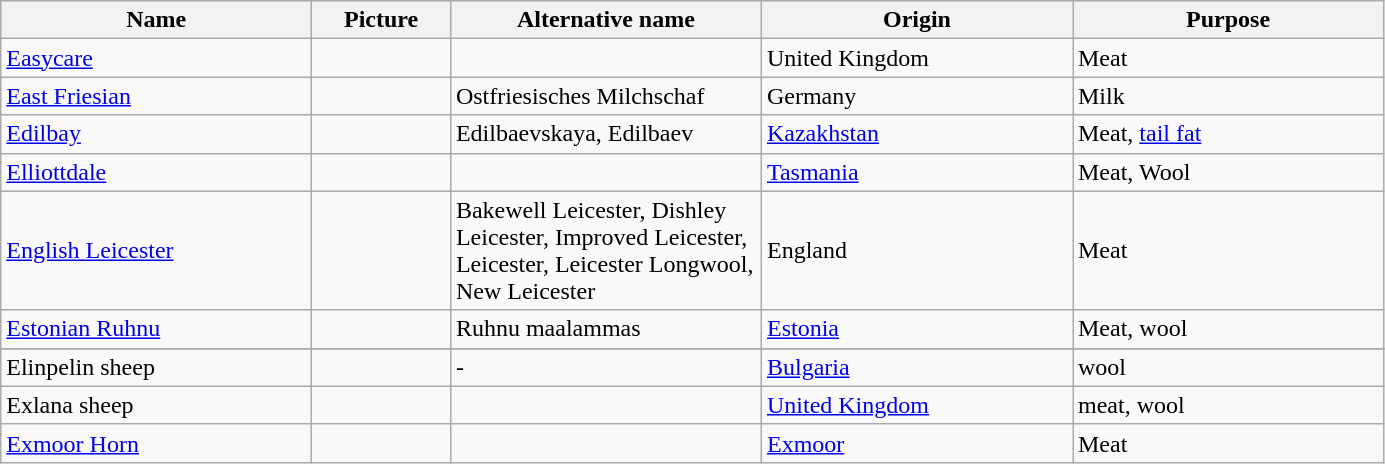<table class="wikitable sortable">
<tr>
<th width="200">Name</th>
<th width="85">Picture</th>
<th width="200">Alternative name</th>
<th width="200">Origin</th>
<th width="200">Purpose</th>
</tr>
<tr>
<td><a href='#'>Easycare</a></td>
<td></td>
<td></td>
<td>United Kingdom</td>
<td>Meat</td>
</tr>
<tr>
<td><a href='#'>East Friesian</a></td>
<td></td>
<td>Ostfriesisches Milchschaf</td>
<td>Germany</td>
<td>Milk</td>
</tr>
<tr>
<td><a href='#'>Edilbay</a></td>
<td></td>
<td>Edilbaevskaya, Edilbaev</td>
<td><a href='#'>Kazakhstan</a></td>
<td>Meat, <a href='#'>tail fat</a></td>
</tr>
<tr>
<td><a href='#'>Elliottdale</a></td>
<td></td>
<td></td>
<td><a href='#'>Tasmania</a></td>
<td>Meat, Wool</td>
</tr>
<tr>
<td><a href='#'>English Leicester</a></td>
<td></td>
<td>Bakewell Leicester, Dishley Leicester, Improved Leicester, Leicester, Leicester Longwool, New Leicester</td>
<td>England</td>
<td>Meat</td>
</tr>
<tr>
<td><a href='#'>Estonian Ruhnu</a></td>
<td></td>
<td>Ruhnu maalammas</td>
<td><a href='#'>Estonia</a></td>
<td>Meat, wool</td>
</tr>
<tr>
</tr>
<tr>
<td>Elinpelin sheep</td>
<td></td>
<td>-</td>
<td><a href='#'>Bulgaria</a></td>
<td>wool</td>
</tr>
<tr>
<td>Exlana sheep</td>
<td></td>
<td></td>
<td><a href='#'>United Kingdom</a></td>
<td>meat, wool</td>
</tr>
<tr>
<td><a href='#'>Exmoor Horn</a></td>
<td></td>
<td></td>
<td><a href='#'>Exmoor</a></td>
<td>Meat</td>
</tr>
</table>
